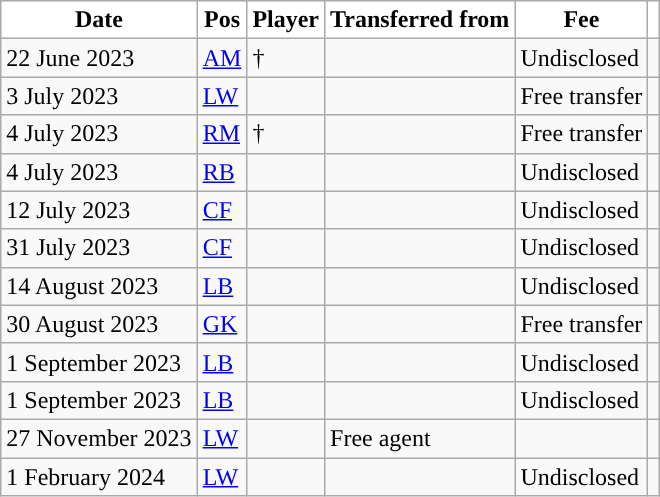<table class="wikitable plainrowheaders sortable">
<tr>
<th style="background-color: white; color:black; ">Date</th>
<th style="background-color: white; color:black; ">Pos</th>
<th style="background-color: white; color:black; ">Player</th>
<th style="background-color: white; color:black; ">Transferred from</th>
<th style="background-color: white; color:black; ">Fee</th>
<th style="background-color: white; color:black; "></th>
</tr>
<tr>
<td>22 June 2023</td>
<td><a href='#'>AM</a></td>
<td> †</td>
<td></td>
<td>Undisclosed</td>
<td></td>
</tr>
<tr>
<td>3 July 2023</td>
<td><a href='#'>LW</a></td>
<td></td>
<td></td>
<td>Free transfer</td>
<td></td>
</tr>
<tr>
<td>4 July 2023</td>
<td><a href='#'>RM</a></td>
<td> †</td>
<td></td>
<td>Free transfer</td>
<td></td>
</tr>
<tr>
<td>4 July 2023</td>
<td><a href='#'>RB</a></td>
<td></td>
<td></td>
<td>Undisclosed</td>
<td></td>
</tr>
<tr>
<td>12 July 2023</td>
<td><a href='#'>CF</a></td>
<td></td>
<td></td>
<td>Undisclosed</td>
<td></td>
</tr>
<tr>
<td>31 July 2023</td>
<td><a href='#'>CF</a></td>
<td></td>
<td></td>
<td>Undisclosed</td>
<td></td>
</tr>
<tr>
<td>14 August 2023</td>
<td><a href='#'>LB</a></td>
<td></td>
<td></td>
<td>Undisclosed</td>
<td></td>
</tr>
<tr>
<td>30 August 2023</td>
<td><a href='#'>GK</a></td>
<td></td>
<td></td>
<td>Free transfer</td>
<td></td>
</tr>
<tr>
<td>1 September 2023</td>
<td><a href='#'>LB</a></td>
<td></td>
<td></td>
<td>Undisclosed</td>
<td></td>
</tr>
<tr>
<td>1 September 2023</td>
<td><a href='#'>LB</a></td>
<td></td>
<td></td>
<td>Undisclosed</td>
<td></td>
</tr>
<tr>
<td>27 November 2023</td>
<td><a href='#'>LW</a></td>
<td></td>
<td>Free agent</td>
<td></td>
<td></td>
</tr>
<tr>
<td>1 February 2024</td>
<td><a href='#'>LW</a></td>
<td></td>
<td></td>
<td>Undisclosed</td>
<td></td>
</tr>
</table>
